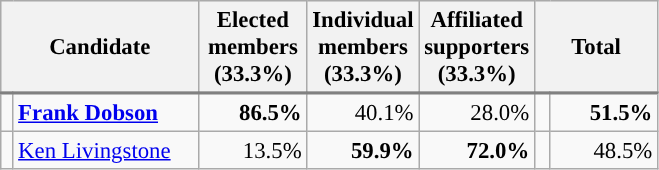<table class="wikitable" style="font-size: 95%;">
<tr style="background-color:#E9E9E9">
<th colspan="2" scope="col" rowspan="1" width="125">Candidate</th>
<th scope="col" colspan="1" width="65">Elected  <br> members <br> (33.3%)</th>
<th scope="col" colspan="1" width="65">Individual  <br>members <br> (33.3%)</th>
<th scope="col" colspan="1" width="65">Affiliated  <br>supporters <br> (33.3%)</th>
<th scope="col" colspan="2" width="75">Total</th>
</tr>
<tr style="background-color:#E9E9E9; border-bottom: 2px solid gray;">
</tr>
<tr align="right">
<td style="background-color: "></td>
<td scope="row" align="left"><strong><a href='#'>Frank Dobson</a></strong> </td>
<td><strong>86.5%</strong></td>
<td>40.1%</td>
<td>28.0%</td>
<td align=center></td>
<td><strong>51.5%</strong></td>
</tr>
<tr align="right">
<td style="background-color: "></td>
<td scope="row" align="left"><a href='#'>Ken Livingstone</a></td>
<td>13.5%</td>
<td><strong>59.9%</strong></td>
<td><strong>72.0%</strong></td>
<td align=center></td>
<td>48.5%</td>
</tr>
</table>
